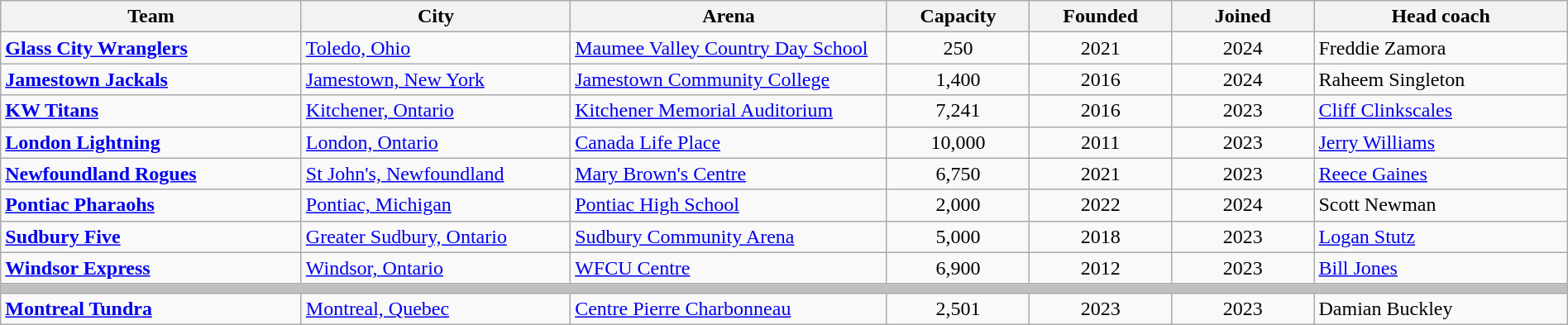<table class="wikitable" style="width:100%; text-align:left">
<tr>
<th style="width:19%">Team</th>
<th style="width:17%">City</th>
<th style="width:20%">Arena</th>
<th style="width:9%">Capacity</th>
<th style="width:9%">Founded</th>
<th style="width:9%">Joined</th>
<th style="width:16%">Head coach</th>
</tr>
<tr>
<td><strong><a href='#'>Glass City Wranglers</a></strong></td>
<td><a href='#'>Toledo, Ohio</a></td>
<td><a href='#'>Maumee Valley Country Day School</a></td>
<td align=center>250</td>
<td style="text-align:center;">2021</td>
<td style="text-align:center;">2024</td>
<td>Freddie Zamora</td>
</tr>
<tr>
<td scope="row"><strong><a href='#'>Jamestown Jackals</a></strong></td>
<td><a href='#'>Jamestown, New York</a></td>
<td><a href='#'>Jamestown Community College</a></td>
<td align=center>1,400</td>
<td align=center>2016</td>
<td align=center>2024</td>
<td>Raheem Singleton</td>
</tr>
<tr>
<td><strong><a href='#'>KW Titans</a></strong></td>
<td><a href='#'>Kitchener, Ontario</a></td>
<td><a href='#'>Kitchener Memorial Auditorium</a></td>
<td align=center>7,241</td>
<td style="text-align:center;">2016</td>
<td style="text-align:center;">2023</td>
<td><a href='#'>Cliff Clinkscales</a></td>
</tr>
<tr>
<td><strong><a href='#'>London Lightning</a></strong></td>
<td><a href='#'>London, Ontario</a></td>
<td><a href='#'>Canada Life Place</a></td>
<td align=center>10,000</td>
<td style="text-align:center;">2011</td>
<td style="text-align:center;">2023</td>
<td><a href='#'>Jerry Williams</a></td>
</tr>
<tr>
<td><strong><a href='#'>Newfoundland Rogues</a></strong></td>
<td><a href='#'>St John's, Newfoundland</a></td>
<td><a href='#'>Mary Brown's Centre</a></td>
<td align=center>6,750</td>
<td align=center>2021</td>
<td align=center>2023</td>
<td><a href='#'>Reece Gaines</a></td>
</tr>
<tr>
<td><strong><a href='#'>Pontiac Pharaohs</a></strong></td>
<td><a href='#'>Pontiac, Michigan</a></td>
<td><a href='#'> Pontiac High School</a></td>
<td align=center>2,000</td>
<td style="text-align:center;">2022</td>
<td style="text-align:center;">2024</td>
<td>Scott Newman</td>
</tr>
<tr>
<td><strong><a href='#'>Sudbury Five</a></strong></td>
<td><a href='#'>Greater Sudbury, Ontario</a></td>
<td><a href='#'>Sudbury Community Arena</a></td>
<td align=center>5,000</td>
<td style="text-align:center;">2018</td>
<td style="text-align:center;">2023</td>
<td><a href='#'>Logan Stutz</a></td>
</tr>
<tr>
<td><strong><a href='#'>Windsor Express</a></strong></td>
<td><a href='#'>Windsor, Ontario</a></td>
<td><a href='#'>WFCU Centre</a></td>
<td align=center>6,900</td>
<td style="text-align:center;">2012</td>
<td style="text-align:center;">2023</td>
<td><a href='#'>Bill Jones</a></td>
</tr>
<tr>
<th colspan="7" style="background:#C0C0C0;"></th>
</tr>
<tr>
<td><strong><a href='#'>Montreal Tundra</a></strong></td>
<td><a href='#'>Montreal, Quebec</a></td>
<td><a href='#'>Centre Pierre Charbonneau</a></td>
<td align=center>2,501</td>
<td align=center>2023</td>
<td align=center>2023</td>
<td>Damian Buckley</td>
</tr>
</table>
